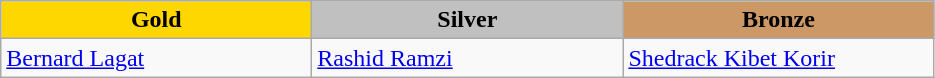<table class="wikitable" style="text-align:left">
<tr align="center">
<td width=200 bgcolor=gold><strong>Gold</strong></td>
<td width=200 bgcolor=silver><strong>Silver</strong></td>
<td width=200 bgcolor=CC9966><strong>Bronze</strong></td>
</tr>
<tr>
<td><a href='#'>Bernard Lagat</a><br><em></em></td>
<td><a href='#'>Rashid Ramzi</a><br><em></em></td>
<td><a href='#'>Shedrack Kibet Korir</a><br><em></em></td>
</tr>
</table>
